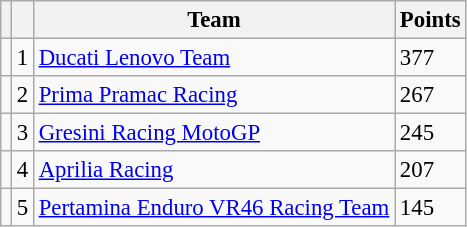<table class="wikitable" style="font-size: 95%;">
<tr>
<th></th>
<th></th>
<th>Team</th>
<th>Points</th>
</tr>
<tr>
<td></td>
<td align=center>1</td>
<td> <a href='#'>Ducati Lenovo Team</a></td>
<td align=left>377</td>
</tr>
<tr>
<td></td>
<td align=center>2</td>
<td> <a href='#'>Prima Pramac Racing</a></td>
<td align=left>267</td>
</tr>
<tr>
<td></td>
<td align=center>3</td>
<td> <a href='#'>Gresini Racing MotoGP</a></td>
<td align=left>245</td>
</tr>
<tr>
<td></td>
<td align=center>4</td>
<td> <a href='#'>Aprilia Racing</a></td>
<td align=left>207</td>
</tr>
<tr>
<td></td>
<td align=center>5</td>
<td> <a href='#'>Pertamina Enduro VR46 Racing Team</a></td>
<td align=left>145</td>
</tr>
</table>
